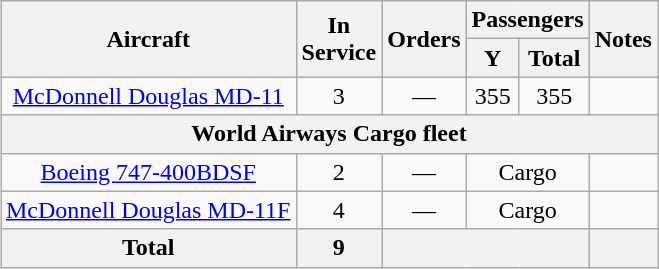<table class="wikitable" style="margin:0.5em auto;text-align:center">
<tr>
<th rowspan=2>Aircraft</th>
<th rowspan=2 style="width:15px;">In<br>Service</th>
<th rowspan=2 style="width:15px;">Orders</th>
<th colspan=2>Passengers</th>
<th rowspan=2>Notes</th>
</tr>
<tr>
<th style="width:25px;"><abbr>Y</abbr></th>
<th style="width:25px;">Total</th>
</tr>
<tr>
<td><a href='#'>McDonnell Douglas MD-11</a></td>
<td>3</td>
<td>—</td>
<td>355</td>
<td>355</td>
<td></td>
</tr>
<tr>
<th colspan=6>World Airways Cargo fleet</th>
</tr>
<tr>
<td><a href='#'>Boeing 747-400BDSF</a></td>
<td>2</td>
<td>—</td>
<td colspan="2" style="text-align:center;"><abbr>Cargo</abbr></td>
<td></td>
</tr>
<tr>
<td><a href='#'>McDonnell Douglas MD-11F</a></td>
<td>4</td>
<td>—</td>
<td colspan="2" style="text-align:center;"><abbr>Cargo</abbr></td>
<td></td>
</tr>
<tr>
<th>Total</th>
<th>9</th>
<th colspan=3></th>
<th></th>
</tr>
</table>
